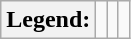<table class=wikitable>
<tr>
<th>Legend:</th>
<td></td>
<td></td>
<td></td>
</tr>
</table>
